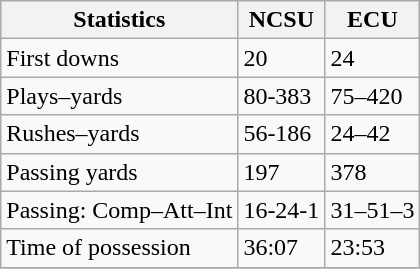<table class="wikitable">
<tr>
<th>Statistics</th>
<th>NCSU</th>
<th>ECU</th>
</tr>
<tr>
<td>First downs</td>
<td>20</td>
<td>24</td>
</tr>
<tr>
<td>Plays–yards</td>
<td>80-383</td>
<td>75–420</td>
</tr>
<tr>
<td>Rushes–yards</td>
<td>56-186</td>
<td>24–42</td>
</tr>
<tr>
<td>Passing yards</td>
<td>197</td>
<td>378</td>
</tr>
<tr>
<td>Passing: Comp–Att–Int</td>
<td>16-24-1</td>
<td>31–51–3</td>
</tr>
<tr>
<td>Time of possession</td>
<td>36:07</td>
<td>23:53</td>
</tr>
<tr>
</tr>
</table>
